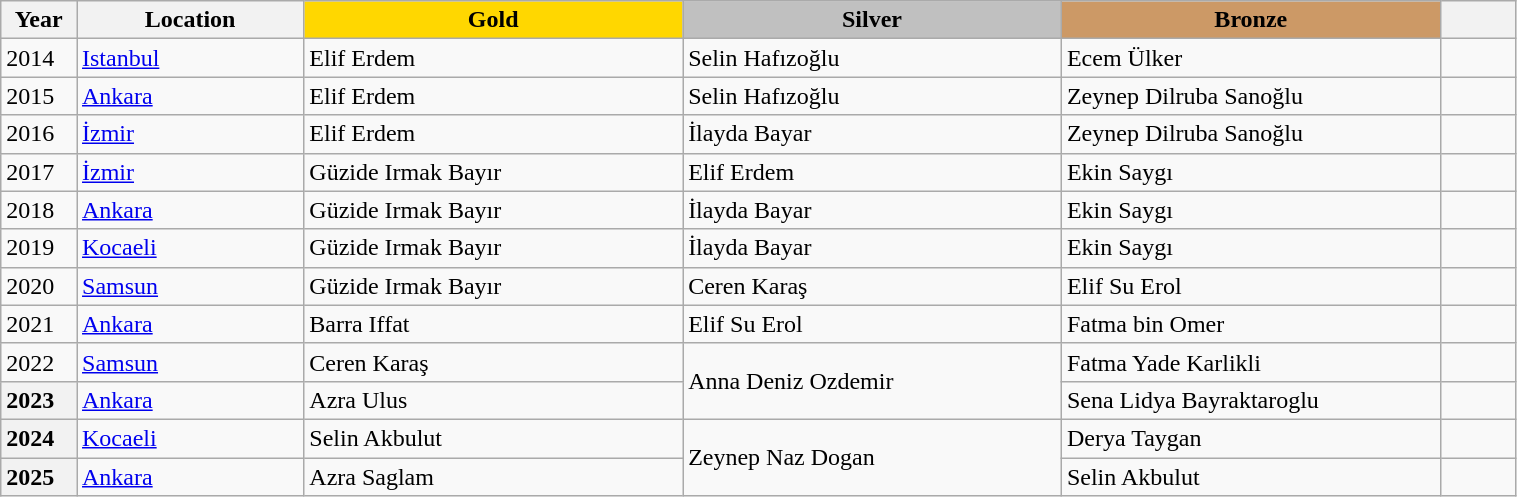<table class="wikitable unsortable" style="text-align:left; width:80%">
<tr>
<th scope="col" style="text-align:center; width:5%">Year</th>
<th scope="col" style="text-align:center; width:15%">Location</th>
<td scope="col" style="text-align:center; width:25%; background:gold"><strong>Gold</strong></td>
<td scope="col" style="text-align:center; width:25%; background:silver"><strong>Silver</strong></td>
<td scope="col" style="text-align:center; width:25%; background:#c96"><strong>Bronze</strong></td>
<th scope="col" style="text-align:center; width:5%"></th>
</tr>
<tr>
<td>2014</td>
<td><a href='#'>Istanbul</a></td>
<td>Elif Erdem</td>
<td>Selin Hafızoğlu</td>
<td>Ecem Ülker</td>
<td></td>
</tr>
<tr>
<td>2015</td>
<td><a href='#'>Ankara</a></td>
<td>Elif Erdem</td>
<td>Selin Hafızoğlu</td>
<td>Zeynep Dilruba Sanoğlu</td>
<td></td>
</tr>
<tr>
<td>2016</td>
<td><a href='#'>İzmir</a></td>
<td>Elif Erdem</td>
<td>İlayda Bayar</td>
<td>Zeynep Dilruba Sanoğlu</td>
<td></td>
</tr>
<tr>
<td>2017</td>
<td><a href='#'>İzmir</a></td>
<td>Güzide Irmak Bayır</td>
<td>Elif Erdem</td>
<td>Ekin Saygı</td>
<td></td>
</tr>
<tr>
<td>2018</td>
<td><a href='#'>Ankara</a></td>
<td>Güzide Irmak Bayır</td>
<td>İlayda Bayar</td>
<td>Ekin Saygı</td>
<td></td>
</tr>
<tr>
<td>2019</td>
<td><a href='#'>Kocaeli</a></td>
<td>Güzide Irmak Bayır</td>
<td>İlayda Bayar</td>
<td>Ekin Saygı</td>
<td></td>
</tr>
<tr>
<td>2020</td>
<td><a href='#'>Samsun</a></td>
<td>Güzide Irmak Bayır</td>
<td>Ceren Karaş</td>
<td>Elif Su Erol</td>
<td></td>
</tr>
<tr>
<td>2021</td>
<td><a href='#'>Ankara</a></td>
<td>Barra Iffat</td>
<td>Elif Su Erol</td>
<td>Fatma bin Omer</td>
<td></td>
</tr>
<tr>
<td>2022</td>
<td><a href='#'>Samsun</a></td>
<td>Ceren Karaş</td>
<td rowspan="2">Anna Deniz Ozdemir</td>
<td>Fatma Yade Karlikli</td>
<td></td>
</tr>
<tr>
<th scope="row" style="text-align:left">2023</th>
<td><a href='#'>Ankara</a></td>
<td>Azra Ulus</td>
<td>Sena Lidya Bayraktaroglu</td>
<td></td>
</tr>
<tr>
<th scope="row" style="text-align:left">2024</th>
<td><a href='#'>Kocaeli</a></td>
<td>Selin Akbulut</td>
<td rowspan="2">Zeynep Naz Dogan</td>
<td>Derya Taygan</td>
<td></td>
</tr>
<tr>
<th scope="row" style="text-align:left">2025</th>
<td><a href='#'>Ankara</a></td>
<td>Azra Saglam</td>
<td>Selin Akbulut</td>
<td></td>
</tr>
</table>
